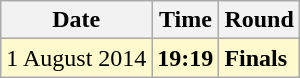<table class="wikitable">
<tr>
<th>Date</th>
<th>Time</th>
<th>Round</th>
</tr>
<tr style=background:lemonchiffon>
<td>1 August 2014</td>
<td><strong>19:19</strong></td>
<td><strong>Finals</strong></td>
</tr>
</table>
